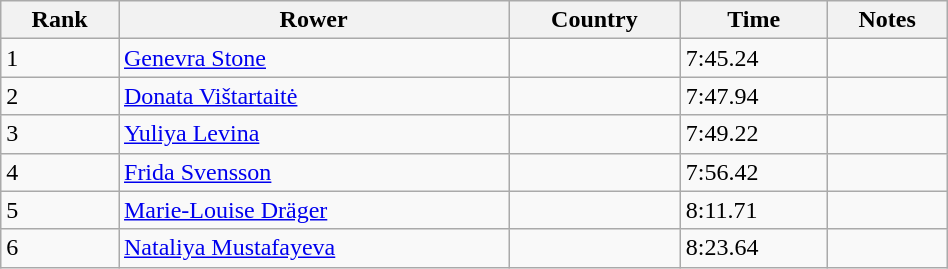<table class="wikitable sortable" width=50%>
<tr>
<th>Rank</th>
<th>Rower</th>
<th>Country</th>
<th>Time</th>
<th>Notes</th>
</tr>
<tr>
<td>1</td>
<td><a href='#'>Genevra Stone</a></td>
<td></td>
<td>7:45.24</td>
<td></td>
</tr>
<tr>
<td>2</td>
<td><a href='#'>Donata Vištartaitė</a></td>
<td></td>
<td>7:47.94</td>
<td></td>
</tr>
<tr>
<td>3</td>
<td><a href='#'>Yuliya Levina</a></td>
<td></td>
<td>7:49.22</td>
<td></td>
</tr>
<tr>
<td>4</td>
<td><a href='#'>Frida Svensson</a></td>
<td></td>
<td>7:56.42</td>
<td></td>
</tr>
<tr>
<td>5</td>
<td><a href='#'>Marie-Louise Dräger</a></td>
<td></td>
<td>8:11.71</td>
<td></td>
</tr>
<tr>
<td>6</td>
<td><a href='#'>Nataliya Mustafayeva</a></td>
<td></td>
<td>8:23.64</td>
<td></td>
</tr>
</table>
